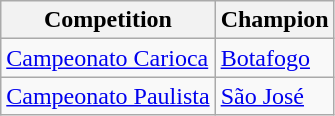<table class="wikitable">
<tr>
<th>Competition</th>
<th>Champion</th>
</tr>
<tr>
<td><a href='#'>Campeonato Carioca</a></td>
<td><a href='#'>Botafogo</a></td>
</tr>
<tr>
<td><a href='#'>Campeonato Paulista</a></td>
<td><a href='#'>São José</a></td>
</tr>
</table>
